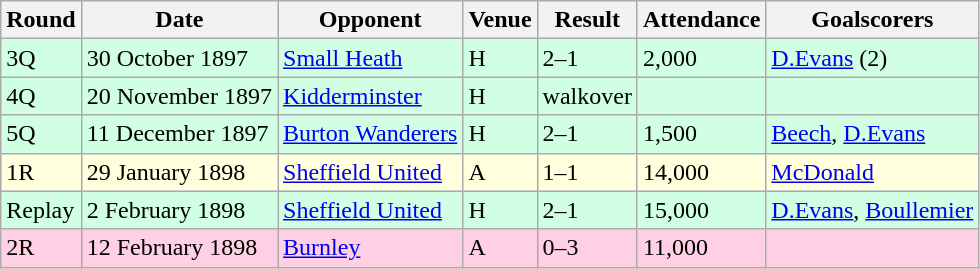<table class="wikitable">
<tr>
<th>Round</th>
<th>Date</th>
<th>Opponent</th>
<th>Venue</th>
<th>Result</th>
<th>Attendance</th>
<th>Goalscorers</th>
</tr>
<tr style="background-color: #d0ffe3;">
<td>3Q</td>
<td>30 October 1897</td>
<td><a href='#'>Small Heath</a></td>
<td>H</td>
<td>2–1</td>
<td>2,000</td>
<td><a href='#'>D.Evans</a> (2)</td>
</tr>
<tr style="background-color: #d0ffe3;">
<td>4Q</td>
<td>20 November 1897</td>
<td><a href='#'>Kidderminster</a></td>
<td>H</td>
<td>walkover</td>
<td></td>
<td></td>
</tr>
<tr style="background-color: #d0ffe3;">
<td>5Q</td>
<td>11 December 1897</td>
<td><a href='#'>Burton Wanderers</a></td>
<td>H</td>
<td>2–1</td>
<td>1,500</td>
<td><a href='#'>Beech</a>, <a href='#'>D.Evans</a></td>
</tr>
<tr style="background-color: #ffffdd;">
<td>1R</td>
<td>29 January 1898</td>
<td><a href='#'>Sheffield United</a></td>
<td>A</td>
<td>1–1</td>
<td>14,000</td>
<td><a href='#'>McDonald</a></td>
</tr>
<tr style="background-color: #d0ffe3;">
<td>Replay</td>
<td>2 February 1898</td>
<td><a href='#'>Sheffield United</a></td>
<td>H</td>
<td>2–1</td>
<td>15,000</td>
<td><a href='#'>D.Evans</a>, <a href='#'>Boullemier</a></td>
</tr>
<tr style="background-color: #ffd0e3;">
<td>2R</td>
<td>12 February 1898</td>
<td><a href='#'>Burnley</a></td>
<td>A</td>
<td>0–3</td>
<td>11,000</td>
<td></td>
</tr>
</table>
